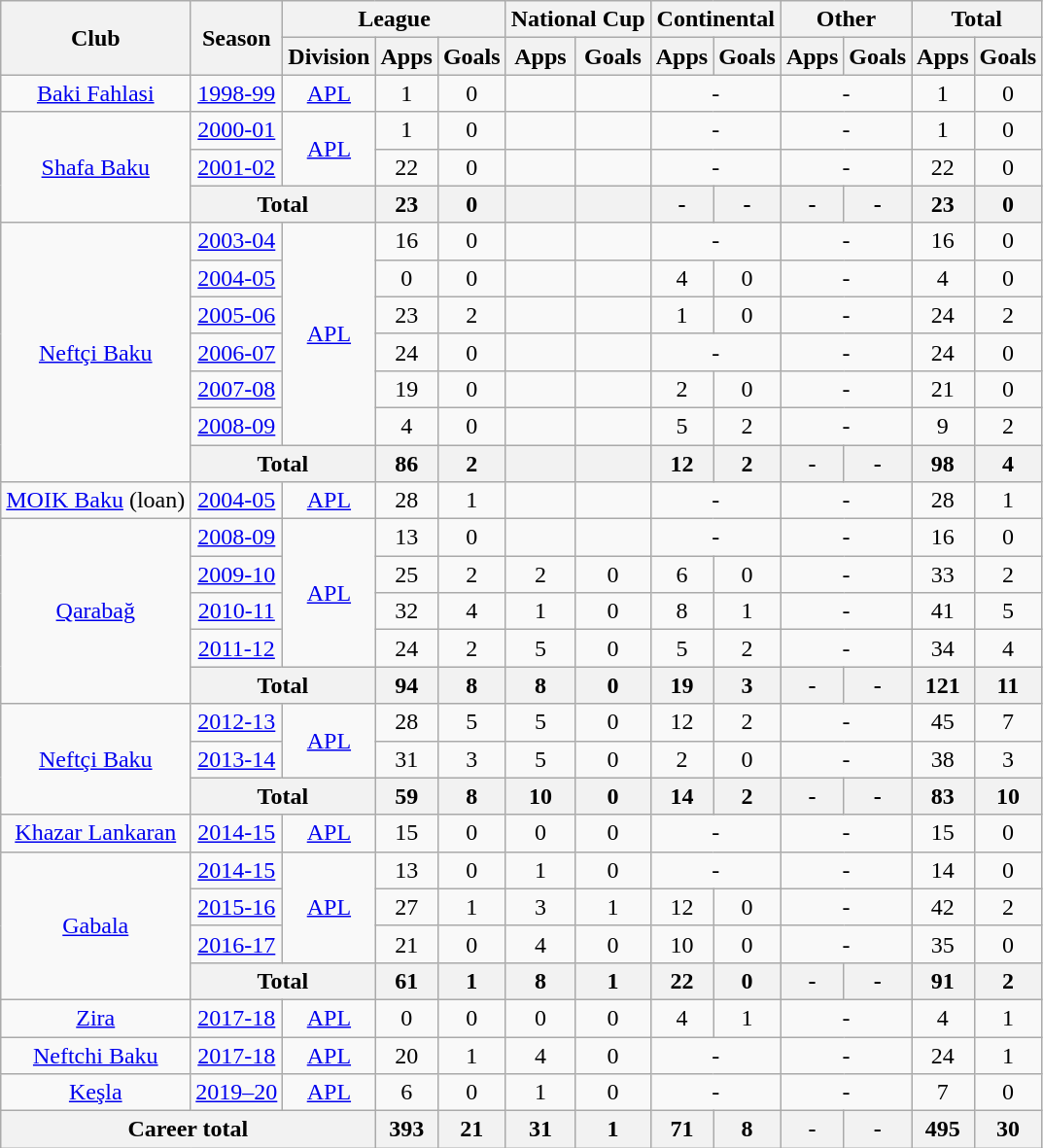<table class="wikitable" style="text-align: center;">
<tr>
<th rowspan="2">Club</th>
<th rowspan="2">Season</th>
<th colspan="3">League</th>
<th colspan="2">National Cup</th>
<th colspan="2">Continental</th>
<th colspan="2">Other</th>
<th colspan="2">Total</th>
</tr>
<tr>
<th>Division</th>
<th>Apps</th>
<th>Goals</th>
<th>Apps</th>
<th>Goals</th>
<th>Apps</th>
<th>Goals</th>
<th>Apps</th>
<th>Goals</th>
<th>Apps</th>
<th>Goals</th>
</tr>
<tr>
<td valign="center"><a href='#'>Baki Fahlasi</a></td>
<td><a href='#'>1998-99</a></td>
<td><a href='#'>APL</a></td>
<td>1</td>
<td>0</td>
<td></td>
<td></td>
<td colspan="2">-</td>
<td colspan="2">-</td>
<td>1</td>
<td>0</td>
</tr>
<tr>
<td rowspan="3" valign="center"><a href='#'>Shafa Baku</a></td>
<td><a href='#'>2000-01</a></td>
<td rowspan="2" valign="center"><a href='#'>APL</a></td>
<td>1</td>
<td>0</td>
<td></td>
<td></td>
<td colspan="2">-</td>
<td colspan="2">-</td>
<td>1</td>
<td>0</td>
</tr>
<tr>
<td><a href='#'>2001-02</a></td>
<td>22</td>
<td>0</td>
<td></td>
<td></td>
<td colspan="2">-</td>
<td colspan="2">-</td>
<td>22</td>
<td>0</td>
</tr>
<tr>
<th colspan="2">Total</th>
<th>23</th>
<th>0</th>
<th></th>
<th></th>
<th>-</th>
<th>-</th>
<th>-</th>
<th>-</th>
<th>23</th>
<th>0</th>
</tr>
<tr>
<td rowspan="7" valign="center"><a href='#'>Neftçi Baku</a></td>
<td><a href='#'>2003-04</a></td>
<td rowspan="6" valign="center"><a href='#'>APL</a></td>
<td>16</td>
<td>0</td>
<td></td>
<td></td>
<td colspan="2">-</td>
<td colspan="2">-</td>
<td>16</td>
<td>0</td>
</tr>
<tr>
<td><a href='#'>2004-05</a></td>
<td>0</td>
<td>0</td>
<td></td>
<td></td>
<td>4</td>
<td>0</td>
<td colspan="2">-</td>
<td>4</td>
<td>0</td>
</tr>
<tr>
<td><a href='#'>2005-06</a></td>
<td>23</td>
<td>2</td>
<td></td>
<td></td>
<td>1</td>
<td>0</td>
<td colspan="2">-</td>
<td>24</td>
<td>2</td>
</tr>
<tr>
<td><a href='#'>2006-07</a></td>
<td>24</td>
<td>0</td>
<td></td>
<td></td>
<td colspan="2">-</td>
<td colspan="2">-</td>
<td>24</td>
<td>0</td>
</tr>
<tr>
<td><a href='#'>2007-08</a></td>
<td>19</td>
<td>0</td>
<td></td>
<td></td>
<td>2</td>
<td>0</td>
<td colspan="2">-</td>
<td>21</td>
<td>0</td>
</tr>
<tr>
<td><a href='#'>2008-09</a></td>
<td>4</td>
<td>0</td>
<td></td>
<td></td>
<td>5</td>
<td>2</td>
<td colspan="2">-</td>
<td>9</td>
<td>2</td>
</tr>
<tr>
<th colspan="2">Total</th>
<th>86</th>
<th>2</th>
<th></th>
<th></th>
<th>12</th>
<th>2</th>
<th>-</th>
<th>-</th>
<th>98</th>
<th>4</th>
</tr>
<tr>
<td valign="center"><a href='#'>MOIK Baku</a> (loan)</td>
<td><a href='#'>2004-05</a></td>
<td><a href='#'>APL</a></td>
<td>28</td>
<td>1</td>
<td></td>
<td></td>
<td colspan="2">-</td>
<td colspan="2">-</td>
<td>28</td>
<td>1</td>
</tr>
<tr>
<td rowspan="5" valign="center"><a href='#'>Qarabağ</a></td>
<td><a href='#'>2008-09</a></td>
<td rowspan="4" valign="center"><a href='#'>APL</a></td>
<td>13</td>
<td>0</td>
<td></td>
<td></td>
<td colspan="2">-</td>
<td colspan="2">-</td>
<td>16</td>
<td>0</td>
</tr>
<tr>
<td><a href='#'>2009-10</a></td>
<td>25</td>
<td>2</td>
<td>2</td>
<td>0</td>
<td>6</td>
<td>0</td>
<td colspan="2">-</td>
<td>33</td>
<td>2</td>
</tr>
<tr>
<td><a href='#'>2010-11</a></td>
<td>32</td>
<td>4</td>
<td>1</td>
<td>0</td>
<td>8</td>
<td>1</td>
<td colspan="2">-</td>
<td>41</td>
<td>5</td>
</tr>
<tr>
<td><a href='#'>2011-12</a></td>
<td>24</td>
<td>2</td>
<td>5</td>
<td>0</td>
<td>5</td>
<td>2</td>
<td colspan="2">-</td>
<td>34</td>
<td>4</td>
</tr>
<tr>
<th colspan="2">Total</th>
<th>94</th>
<th>8</th>
<th>8</th>
<th>0</th>
<th>19</th>
<th>3</th>
<th>-</th>
<th>-</th>
<th>121</th>
<th>11</th>
</tr>
<tr>
<td rowspan="3" valign="center"><a href='#'>Neftçi Baku</a></td>
<td><a href='#'>2012-13</a></td>
<td rowspan="2" valign="center"><a href='#'>APL</a></td>
<td>28</td>
<td>5</td>
<td>5</td>
<td>0</td>
<td>12</td>
<td>2</td>
<td colspan="2">-</td>
<td>45</td>
<td>7</td>
</tr>
<tr>
<td><a href='#'>2013-14</a></td>
<td>31</td>
<td>3</td>
<td>5</td>
<td>0</td>
<td>2</td>
<td>0</td>
<td colspan="2">-</td>
<td>38</td>
<td>3</td>
</tr>
<tr>
<th colspan="2">Total</th>
<th>59</th>
<th>8</th>
<th>10</th>
<th>0</th>
<th>14</th>
<th>2</th>
<th>-</th>
<th>-</th>
<th>83</th>
<th>10</th>
</tr>
<tr>
<td valign="center"><a href='#'>Khazar Lankaran</a></td>
<td><a href='#'>2014-15</a></td>
<td><a href='#'>APL</a></td>
<td>15</td>
<td>0</td>
<td>0</td>
<td>0</td>
<td colspan="2">-</td>
<td colspan="2">-</td>
<td>15</td>
<td>0</td>
</tr>
<tr>
<td rowspan="4" valign="center"><a href='#'>Gabala</a></td>
<td><a href='#'>2014-15</a></td>
<td rowspan="3" valign="center"><a href='#'>APL</a></td>
<td>13</td>
<td>0</td>
<td>1</td>
<td>0</td>
<td colspan="2">-</td>
<td colspan="2">-</td>
<td>14</td>
<td>0</td>
</tr>
<tr>
<td><a href='#'>2015-16</a></td>
<td>27</td>
<td>1</td>
<td>3</td>
<td>1</td>
<td>12</td>
<td>0</td>
<td colspan="2">-</td>
<td>42</td>
<td>2</td>
</tr>
<tr>
<td><a href='#'>2016-17</a></td>
<td>21</td>
<td>0</td>
<td>4</td>
<td>0</td>
<td>10</td>
<td>0</td>
<td colspan="2">-</td>
<td>35</td>
<td>0</td>
</tr>
<tr>
<th colspan="2">Total</th>
<th>61</th>
<th>1</th>
<th>8</th>
<th>1</th>
<th>22</th>
<th>0</th>
<th>-</th>
<th>-</th>
<th>91</th>
<th>2</th>
</tr>
<tr>
<td valign="center"><a href='#'>Zira</a></td>
<td><a href='#'>2017-18</a></td>
<td><a href='#'>APL</a></td>
<td>0</td>
<td>0</td>
<td>0</td>
<td>0</td>
<td>4</td>
<td>1</td>
<td colspan="2">-</td>
<td>4</td>
<td>1</td>
</tr>
<tr>
<td valign="center"><a href='#'>Neftchi Baku</a></td>
<td><a href='#'>2017-18</a></td>
<td><a href='#'>APL</a></td>
<td>20</td>
<td>1</td>
<td>4</td>
<td>0</td>
<td colspan="2">-</td>
<td colspan="2">-</td>
<td>24</td>
<td>1</td>
</tr>
<tr>
<td valign="center"><a href='#'>Keşla</a></td>
<td><a href='#'>2019–20</a></td>
<td><a href='#'>APL</a></td>
<td>6</td>
<td>0</td>
<td>1</td>
<td>0</td>
<td colspan="2">-</td>
<td colspan="2">-</td>
<td>7</td>
<td>0</td>
</tr>
<tr>
<th colspan="3">Career total</th>
<th>393</th>
<th>21</th>
<th>31</th>
<th>1</th>
<th>71</th>
<th>8</th>
<th>-</th>
<th>-</th>
<th>495</th>
<th>30</th>
</tr>
</table>
